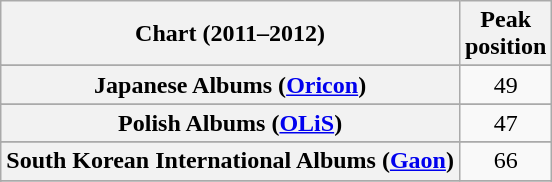<table class="wikitable sortable plainrowheaders" style="text-align:center">
<tr>
<th scope="col">Chart (2011–2012)</th>
<th scope="col">Peak<br> position</th>
</tr>
<tr>
</tr>
<tr>
</tr>
<tr>
</tr>
<tr>
</tr>
<tr>
</tr>
<tr>
</tr>
<tr>
</tr>
<tr>
</tr>
<tr>
</tr>
<tr>
<th scope="row">Japanese Albums (<a href='#'>Oricon</a>)</th>
<td>49</td>
</tr>
<tr>
</tr>
<tr>
<th scope="row">Polish Albums (<a href='#'>OLiS</a>)</th>
<td>47</td>
</tr>
<tr>
</tr>
<tr>
<th scope="row">South Korean International Albums (<a href='#'>Gaon</a>)</th>
<td>66</td>
</tr>
<tr>
</tr>
<tr>
</tr>
<tr>
</tr>
<tr>
</tr>
<tr>
</tr>
</table>
